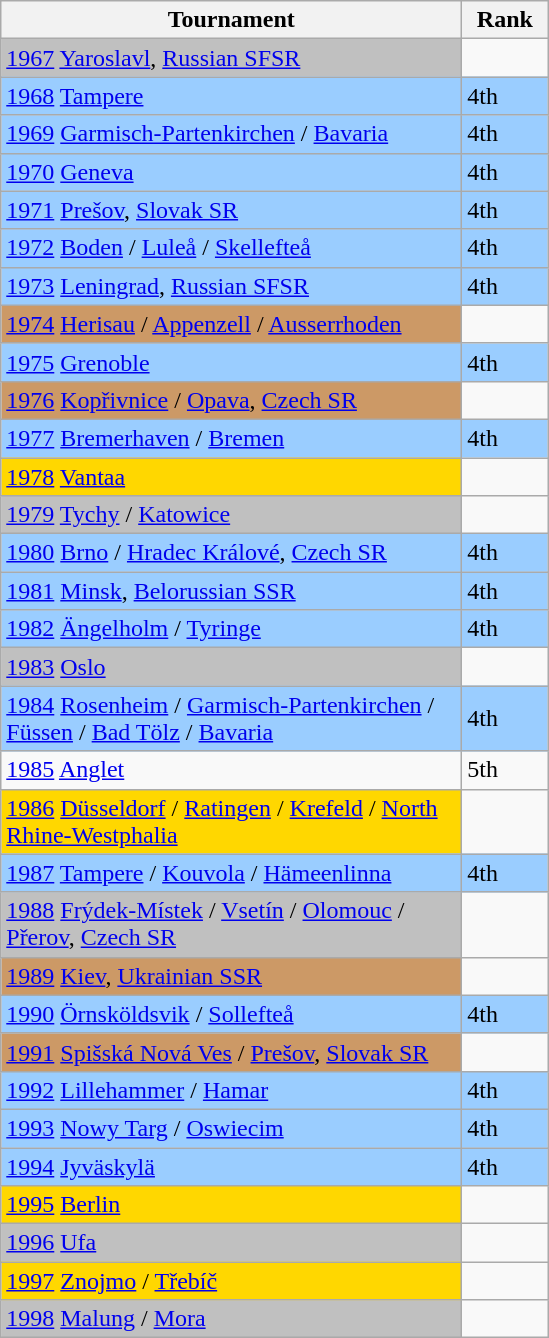<table class="wikitable">
<tr>
<th width=300>Tournament</th>
<th width=50>Rank</th>
</tr>
<tr>
<td bgcolor=silver> <a href='#'>1967</a> <a href='#'>Yaroslavl</a>, <a href='#'>Russian SFSR</a></td>
<td></td>
</tr>
<tr>
<td style="background:#9acdff;"> <a href='#'>1968</a> <a href='#'>Tampere</a></td>
<td style="background:#9acdff;">4th</td>
</tr>
<tr>
<td style="background:#9acdff;"> <a href='#'>1969</a> <a href='#'>Garmisch-Partenkirchen</a> / <a href='#'>Bavaria</a></td>
<td style="background:#9acdff;">4th</td>
</tr>
<tr>
<td style="background:#9acdff;"> <a href='#'>1970</a> <a href='#'>Geneva</a></td>
<td style="background:#9acdff;">4th</td>
</tr>
<tr>
<td style="background:#9acdff;"> <a href='#'>1971</a> <a href='#'>Prešov</a>, <a href='#'>Slovak SR</a></td>
<td style="background:#9acdff;">4th</td>
</tr>
<tr>
<td style="background:#9acdff;"> <a href='#'>1972</a> <a href='#'>Boden</a> / <a href='#'>Luleå</a> / <a href='#'>Skellefteå</a></td>
<td style="background:#9acdff;">4th</td>
</tr>
<tr>
<td style="background:#9acdff;"> <a href='#'>1973</a> <a href='#'>Leningrad</a>, <a href='#'>Russian SFSR</a></td>
<td style="background:#9acdff;">4th</td>
</tr>
<tr>
<td style="background:#c96;"> <a href='#'>1974</a> <a href='#'>Herisau</a> / <a href='#'>Appenzell</a> / <a href='#'>Ausserrhoden</a></td>
<td></td>
</tr>
<tr>
<td style="background:#9acdff;"> <a href='#'>1975</a> <a href='#'>Grenoble</a></td>
<td style="background:#9acdff;">4th</td>
</tr>
<tr>
<td style="background:#c96;"> <a href='#'>1976</a> <a href='#'>Kopřivnice</a> / <a href='#'>Opava</a>, <a href='#'>Czech SR</a></td>
<td></td>
</tr>
<tr>
<td style="background:#9acdff;"> <a href='#'>1977</a> <a href='#'>Bremerhaven</a> / <a href='#'>Bremen</a></td>
<td style="background:#9acdff;">4th</td>
</tr>
<tr>
<td bgcolor=gold> <a href='#'>1978</a> <a href='#'>Vantaa</a></td>
<td></td>
</tr>
<tr>
<td style="background:silver;"> <a href='#'>1979</a> <a href='#'>Tychy</a> / <a href='#'>Katowice</a></td>
<td></td>
</tr>
<tr>
<td style="background:#9acdff;"> <a href='#'>1980</a> <a href='#'>Brno</a> / <a href='#'>Hradec Králové</a>, <a href='#'>Czech SR</a></td>
<td style="background:#9acdff;">4th</td>
</tr>
<tr>
<td style="background:#9acdff;"> <a href='#'>1981</a> <a href='#'>Minsk</a>, <a href='#'>Belorussian SSR</a></td>
<td style="background:#9acdff;">4th</td>
</tr>
<tr>
<td style="background:#9acdff;"> <a href='#'>1982</a> <a href='#'>Ängelholm</a> / <a href='#'>Tyringe</a></td>
<td style="background:#9acdff;">4th</td>
</tr>
<tr>
<td style="background:silver;"> <a href='#'>1983</a> <a href='#'>Oslo</a></td>
<td></td>
</tr>
<tr>
<td style="background:#9acdff;"> <a href='#'>1984</a> <a href='#'>Rosenheim</a> / <a href='#'>Garmisch-Partenkirchen</a> / <a href='#'>Füssen</a> / <a href='#'>Bad Tölz</a> / <a href='#'>Bavaria</a></td>
<td style="background:#9acdff;">4th</td>
</tr>
<tr>
<td> <a href='#'>1985</a> <a href='#'>Anglet</a></td>
<td>5th</td>
</tr>
<tr>
<td bgcolor=gold> <a href='#'>1986</a> <a href='#'>Düsseldorf</a> / <a href='#'>Ratingen</a> / <a href='#'>Krefeld</a> / <a href='#'>North Rhine-Westphalia</a></td>
<td></td>
</tr>
<tr>
<td style="background:#9acdff;"> <a href='#'>1987</a> <a href='#'>Tampere</a> / <a href='#'>Kouvola</a> / <a href='#'>Hämeenlinna</a></td>
<td style="background:#9acdff;">4th</td>
</tr>
<tr>
<td style="background:silver;"> <a href='#'>1988</a> <a href='#'>Frýdek-Místek</a> / <a href='#'>Vsetín</a> / <a href='#'>Olomouc</a> / <a href='#'>Přerov</a>, <a href='#'>Czech SR</a></td>
<td></td>
</tr>
<tr>
<td style="background:#c96;"> <a href='#'>1989</a> <a href='#'>Kiev</a>, <a href='#'>Ukrainian SSR</a></td>
<td></td>
</tr>
<tr>
<td style="background:#9acdff;"> <a href='#'>1990</a> <a href='#'>Örnsköldsvik</a> / <a href='#'>Sollefteå</a></td>
<td style="background:#9acdff;">4th</td>
</tr>
<tr>
<td style="background:#c96;"> <a href='#'>1991</a> <a href='#'>Spišská Nová Ves</a> / <a href='#'>Prešov</a>, <a href='#'>Slovak SR</a></td>
<td></td>
</tr>
<tr>
<td style="background:#9acdff;"> <a href='#'>1992</a> <a href='#'>Lillehammer</a> / <a href='#'>Hamar</a></td>
<td style="background:#9acdff;">4th</td>
</tr>
<tr>
<td style="background:#9acdff;"> <a href='#'>1993</a> <a href='#'>Nowy Targ</a> / <a href='#'>Oswiecim</a></td>
<td style="background:#9acdff;">4th</td>
</tr>
<tr>
<td style="background:#9acdff;"> <a href='#'>1994</a> <a href='#'>Jyväskylä</a></td>
<td style="background:#9acdff;">4th</td>
</tr>
<tr>
<td bgcolor=gold> <a href='#'>1995</a> <a href='#'>Berlin</a></td>
<td></td>
</tr>
<tr>
<td style="background:silver;"> <a href='#'>1996</a> <a href='#'>Ufa</a></td>
<td></td>
</tr>
<tr>
<td bgcolor=gold> <a href='#'>1997</a> <a href='#'>Znojmo</a> / <a href='#'>Třebíč</a></td>
<td></td>
</tr>
<tr>
<td style="background:silver;"> <a href='#'>1998</a> <a href='#'>Malung</a> / <a href='#'>Mora</a></td>
<td></td>
</tr>
</table>
